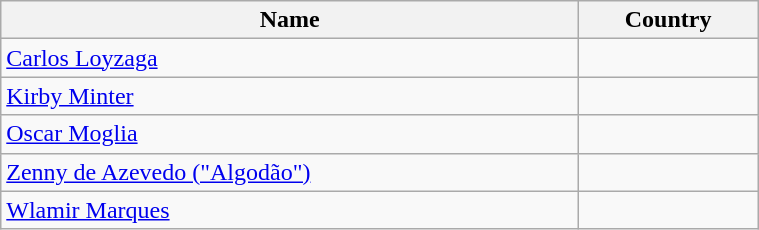<table class="wikitable" width=40%>
<tr>
<th>Name</th>
<th>Country</th>
</tr>
<tr>
<td><a href='#'>Carlos Loyzaga</a></td>
<td></td>
</tr>
<tr>
<td><a href='#'>Kirby Minter</a></td>
<td></td>
</tr>
<tr>
<td><a href='#'>Oscar Moglia</a></td>
<td></td>
</tr>
<tr>
<td><a href='#'>Zenny de Azevedo ("Algodão")</a></td>
<td></td>
</tr>
<tr>
<td><a href='#'>Wlamir Marques</a></td>
<td></td>
</tr>
</table>
